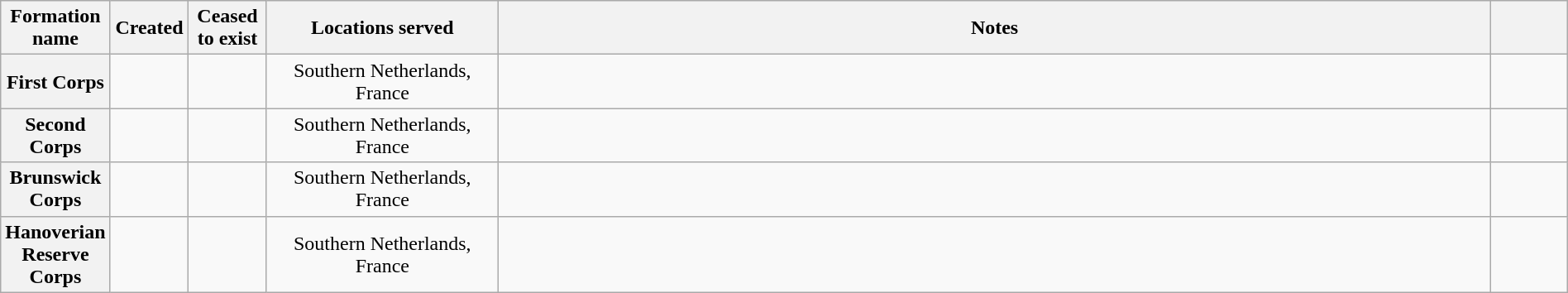<table class="wikitable sortable plainrowheaders" style="text-align: left; border-spacing: 2px; border: 1px solid darkgray; width: 100%;">
<tr>
<th width="5%" scope="col">Formation name</th>
<th width=5% scope="col">Created</th>
<th width=5% scope="col">Ceased to exist</th>
<th class=unsortable width=15% scope="col">Locations served</th>
<th class=unsortable width=65% scope="col">Notes</th>
<th class=unsortable width=5% scope="col"></th>
</tr>
<tr>
<th scope="row" style="text-align:center;">First Corps</th>
<td align="center"></td>
<td align="center"></td>
<td align="center">Southern Netherlands, France</td>
<td align="center"></td>
<td align="center"></td>
</tr>
<tr>
<th scope="row" style="text-align:center;">Second Corps</th>
<td align="center"></td>
<td align="center"></td>
<td align="center">Southern Netherlands, France</td>
<td align="center"></td>
<td align="center"></td>
</tr>
<tr>
<th scope="row" style="text-align:center;">Brunswick Corps</th>
<td align="center"></td>
<td align="center"></td>
<td align="center">Southern Netherlands, France</td>
<td align="center"></td>
<td align="center"></td>
</tr>
<tr>
<th scope="row" style="text-align:center;">Hanoverian Reserve Corps</th>
<td align="center"></td>
<td align="center"></td>
<td align="center">Southern Netherlands, France</td>
<td align="center"></td>
<td align="center"></td>
</tr>
</table>
